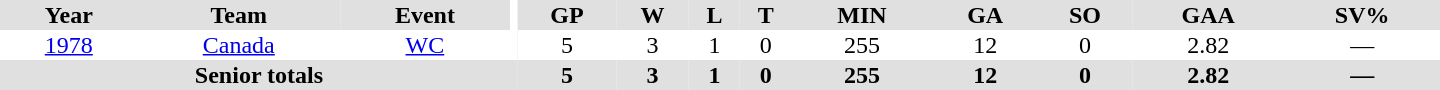<table border="0" cellpadding="1" cellspacing="0" ID="Table3" style="text-align:center; width:60em">
<tr ALIGN="center" bgcolor="#e0e0e0">
<th>Year</th>
<th>Team</th>
<th>Event</th>
<th rowspan="99" bgcolor="#ffffff"></th>
<th>GP</th>
<th>W</th>
<th>L</th>
<th>T</th>
<th>MIN</th>
<th>GA</th>
<th>SO</th>
<th>GAA</th>
<th>SV%</th>
</tr>
<tr>
<td><a href='#'>1978</a></td>
<td><a href='#'>Canada</a></td>
<td><a href='#'>WC</a></td>
<td>5</td>
<td>3</td>
<td>1</td>
<td>0</td>
<td>255</td>
<td>12</td>
<td>0</td>
<td>2.82</td>
<td>—</td>
</tr>
<tr bgcolor="#e0e0e0">
<th colspan=4>Senior totals</th>
<th>5</th>
<th>3</th>
<th>1</th>
<th>0</th>
<th>255</th>
<th>12</th>
<th>0</th>
<th>2.82</th>
<th>—</th>
</tr>
</table>
